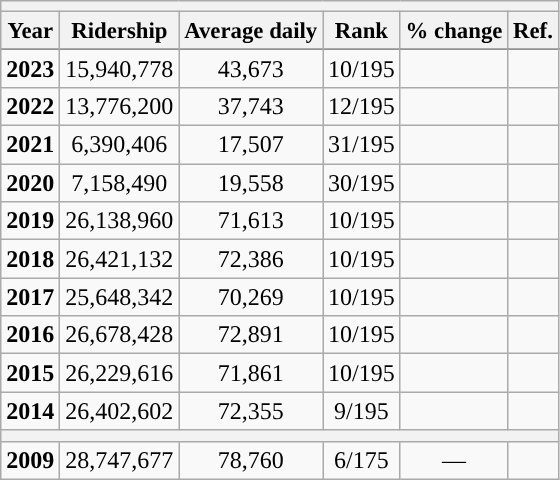<table class="wikitable sortable" style="text-align:right;">
<tr>
<th colspan="6" style="background-color:#"></th>
</tr>
<tr style="font-size:95%; text-align:center">
<th style="border-bottom:1px solid black">Year</th>
<th style="border-bottom:1px solid black">Ridership</th>
<th style="border-bottom:1px solid black">Average daily</th>
<th style="border-bottom:1px solid black">Rank</th>
<th style="border-bottom:1px solid black">% change</th>
<th style="border-bottom:1px solid black">Ref.</th>
</tr>
<tr>
</tr>
<tr style="text-align:center;">
<td><strong>2023</strong></td>
<td>15,940,778</td>
<td>43,673</td>
<td>10/195</td>
<td></td>
<td></td>
</tr>
<tr style="text-align:center;">
<td><strong>2022</strong></td>
<td>13,776,200</td>
<td>37,743</td>
<td>12/195</td>
<td></td>
<td></td>
</tr>
<tr style="text-align:center;">
<td><strong>2021</strong></td>
<td>6,390,406</td>
<td>17,507</td>
<td>31/195</td>
<td></td>
<td></td>
</tr>
<tr style="text-align:center;">
<td><strong>2020</strong></td>
<td>7,158,490</td>
<td>19,558</td>
<td>30/195</td>
<td></td>
<td></td>
</tr>
<tr style="text-align:center;">
<td><strong>2019</strong></td>
<td>26,138,960</td>
<td>71,613</td>
<td>10/195</td>
<td></td>
<td></td>
</tr>
<tr style="text-align:center;">
<td><strong>2018</strong></td>
<td>26,421,132</td>
<td>72,386</td>
<td>10/195</td>
<td></td>
<td></td>
</tr>
<tr style="text-align:center;">
<td><strong>2017</strong></td>
<td>25,648,342</td>
<td>70,269</td>
<td>10/195</td>
<td></td>
<td></td>
</tr>
<tr style="text-align:center;">
<td><strong>2016</strong></td>
<td>26,678,428</td>
<td>72,891</td>
<td>10/195</td>
<td></td>
<td></td>
</tr>
<tr style="text-align:center;">
<td><strong>2015</strong></td>
<td>26,229,616</td>
<td>71,861</td>
<td>10/195</td>
<td></td>
<td></td>
</tr>
<tr style="text-align:center;">
<td><strong>2014</strong></td>
<td>26,402,602</td>
<td>72,355</td>
<td>9/195</td>
<td></td>
<td></td>
</tr>
<tr>
<th colspan="6" style="background-color:#"></th>
</tr>
<tr style="text-align:center;">
<td><strong>2009</strong></td>
<td>28,747,677</td>
<td>78,760</td>
<td>6/175</td>
<td>—</td>
<td></td>
</tr>
</table>
